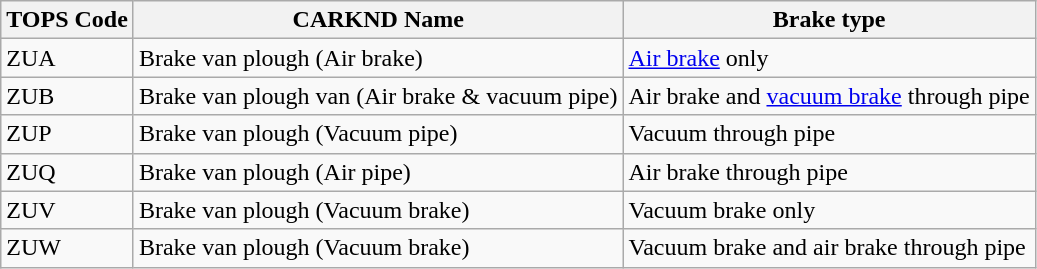<table class="wikitable">
<tr>
<th>TOPS Code</th>
<th>CARKND Name</th>
<th>Brake type</th>
</tr>
<tr>
<td>ZUA</td>
<td>Brake van plough (Air brake)</td>
<td><a href='#'>Air brake</a> only</td>
</tr>
<tr>
<td>ZUB</td>
<td>Brake van plough van (Air brake & vacuum pipe)</td>
<td>Air brake and <a href='#'>vacuum brake</a> through pipe </td>
</tr>
<tr>
<td>ZUP</td>
<td>Brake van plough (Vacuum pipe)</td>
<td>Vacuum through pipe </td>
</tr>
<tr>
<td>ZUQ</td>
<td>Brake van plough (Air pipe)</td>
<td>Air brake through pipe </td>
</tr>
<tr>
<td>ZUV</td>
<td>Brake van plough (Vacuum brake)</td>
<td>Vacuum brake only</td>
</tr>
<tr>
<td>ZUW</td>
<td>Brake van plough (Vacuum brake)</td>
<td>Vacuum brake and air brake through pipe </td>
</tr>
</table>
